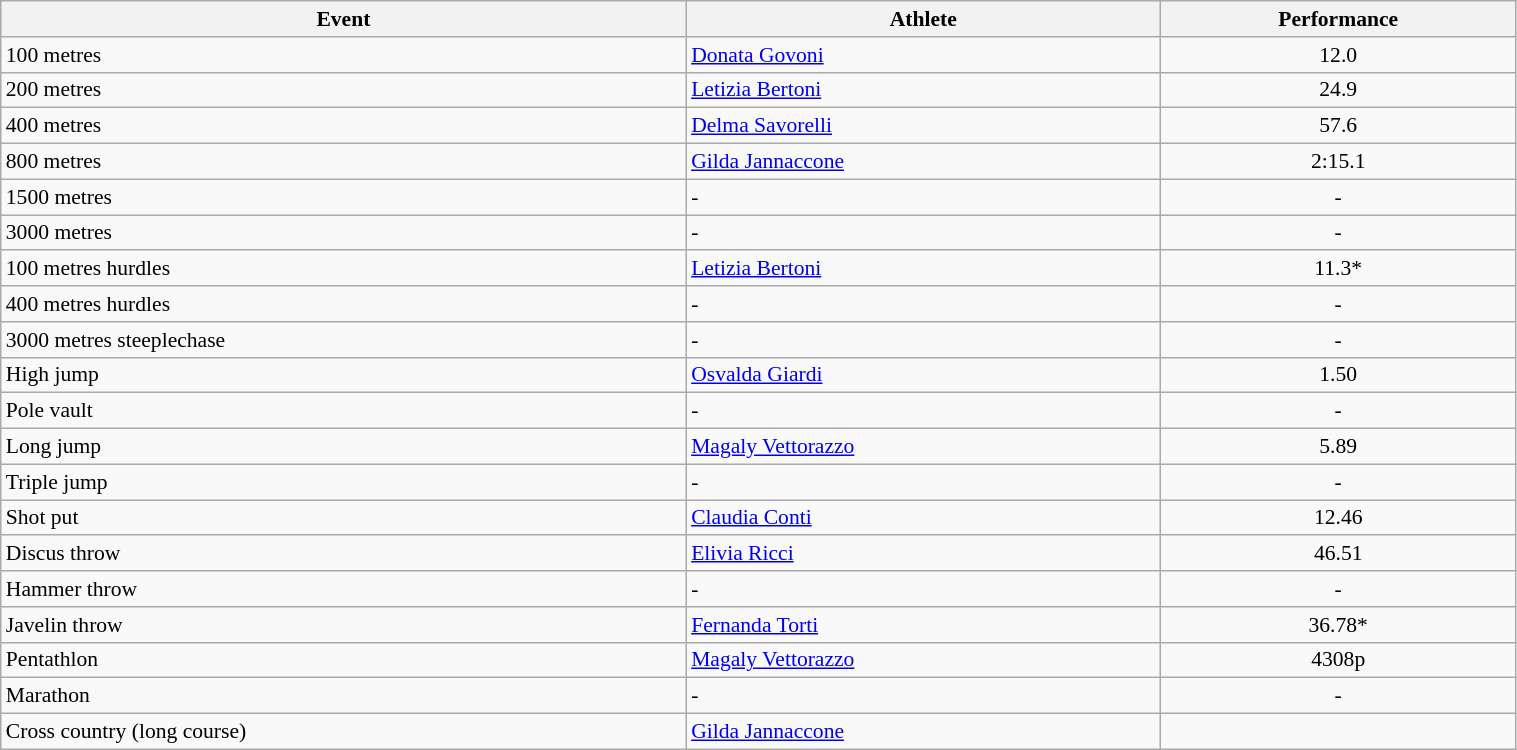<table class="wikitable" width=80% style="font-size:90%; text-align:left;">
<tr>
<th>Event</th>
<th>Athlete</th>
<th>Performance</th>
</tr>
<tr>
<td>100 metres</td>
<td><a href='#'>Donata Govoni</a></td>
<td align=center>12.0</td>
</tr>
<tr>
<td>200 metres</td>
<td><a href='#'>Letizia Bertoni</a></td>
<td align=center>24.9</td>
</tr>
<tr>
<td>400 metres</td>
<td><a href='#'>Delma Savorelli</a></td>
<td align=center>57.6</td>
</tr>
<tr>
<td>800 metres</td>
<td><a href='#'>Gilda Jannaccone</a></td>
<td align=center>2:15.1</td>
</tr>
<tr>
<td>1500 metres</td>
<td>-</td>
<td align=center>-</td>
</tr>
<tr>
<td>3000 metres</td>
<td>-</td>
<td align=center>-</td>
</tr>
<tr>
<td>100 metres hurdles</td>
<td><a href='#'>Letizia Bertoni</a></td>
<td align=center>11.3*</td>
</tr>
<tr>
<td>400 metres hurdles</td>
<td>-</td>
<td align=center>-</td>
</tr>
<tr>
<td>3000 metres steeplechase</td>
<td>-</td>
<td align=center>-</td>
</tr>
<tr>
<td>High jump</td>
<td><a href='#'>Osvalda Giardi</a></td>
<td align=center>1.50</td>
</tr>
<tr>
<td>Pole vault</td>
<td>-</td>
<td align=center>-</td>
</tr>
<tr>
<td>Long jump</td>
<td><a href='#'>Magaly Vettorazzo</a></td>
<td align=center>5.89</td>
</tr>
<tr>
<td>Triple jump</td>
<td>-</td>
<td align=center>-</td>
</tr>
<tr>
<td>Shot put</td>
<td><a href='#'>Claudia Conti</a></td>
<td align=center>12.46</td>
</tr>
<tr>
<td>Discus throw</td>
<td><a href='#'>Elivia Ricci</a></td>
<td align=center>46.51</td>
</tr>
<tr>
<td>Hammer throw</td>
<td>-</td>
<td align=center>-</td>
</tr>
<tr>
<td>Javelin throw</td>
<td><a href='#'>Fernanda Torti</a></td>
<td align=center>36.78*</td>
</tr>
<tr>
<td>Pentathlon</td>
<td><a href='#'>Magaly Vettorazzo</a></td>
<td align=center>4308p</td>
</tr>
<tr>
<td>Marathon</td>
<td>-</td>
<td align=center>-</td>
</tr>
<tr>
<td>Cross country (long course)</td>
<td><a href='#'>Gilda Jannaccone</a></td>
<td align=center></td>
</tr>
</table>
